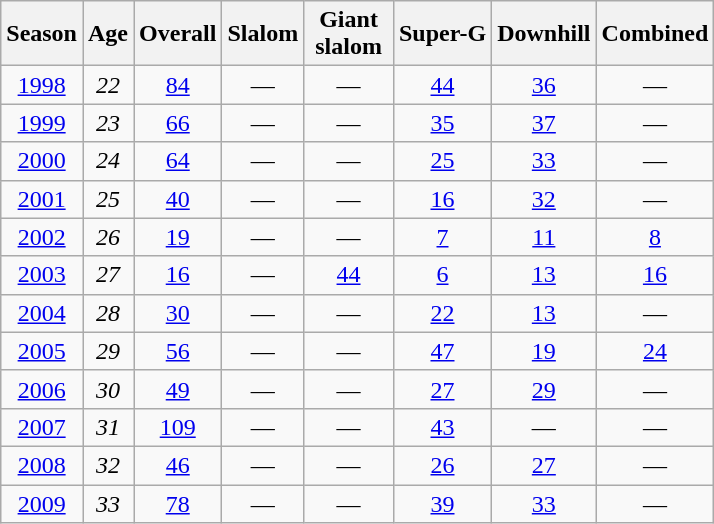<table class=wikitable style="text-align:center">
<tr>
<th>Season</th>
<th>Age</th>
<th>Overall</th>
<th>Slalom</th>
<th>Giant<br> slalom </th>
<th>Super-G</th>
<th>Downhill</th>
<th>Combined</th>
</tr>
<tr>
<td><a href='#'>1998</a></td>
<td><em>22</em></td>
<td><a href='#'>84</a></td>
<td>—</td>
<td>—</td>
<td><a href='#'>44</a></td>
<td><a href='#'>36</a></td>
<td>—</td>
</tr>
<tr>
<td><a href='#'>1999</a></td>
<td><em>23</em></td>
<td><a href='#'>66</a></td>
<td>—</td>
<td>—</td>
<td><a href='#'>35</a></td>
<td><a href='#'>37</a></td>
<td>—</td>
</tr>
<tr>
<td><a href='#'>2000</a></td>
<td><em>24</em></td>
<td><a href='#'>64</a></td>
<td>—</td>
<td>—</td>
<td><a href='#'>25</a></td>
<td><a href='#'>33</a></td>
<td>—</td>
</tr>
<tr>
<td><a href='#'>2001</a></td>
<td><em>25</em></td>
<td><a href='#'>40</a></td>
<td>—</td>
<td>—</td>
<td><a href='#'>16</a></td>
<td><a href='#'>32</a></td>
<td>—</td>
</tr>
<tr>
<td><a href='#'>2002</a></td>
<td><em>26</em></td>
<td><a href='#'>19</a></td>
<td>—</td>
<td>—</td>
<td><a href='#'>7</a></td>
<td><a href='#'>11</a></td>
<td><a href='#'>8</a></td>
</tr>
<tr>
<td><a href='#'>2003</a></td>
<td><em>27</em></td>
<td><a href='#'>16</a></td>
<td>—</td>
<td><a href='#'>44</a></td>
<td><a href='#'>6</a></td>
<td><a href='#'>13</a></td>
<td><a href='#'>16</a></td>
</tr>
<tr>
<td><a href='#'>2004</a></td>
<td><em>28</em></td>
<td><a href='#'>30</a></td>
<td>—</td>
<td>—</td>
<td><a href='#'>22</a></td>
<td><a href='#'>13</a></td>
<td>—</td>
</tr>
<tr>
<td><a href='#'>2005</a></td>
<td><em>29</em></td>
<td><a href='#'>56</a></td>
<td>—</td>
<td>—</td>
<td><a href='#'>47</a></td>
<td><a href='#'>19</a></td>
<td><a href='#'>24</a></td>
</tr>
<tr>
<td><a href='#'>2006</a></td>
<td><em>30</em></td>
<td><a href='#'>49</a></td>
<td>—</td>
<td>—</td>
<td><a href='#'>27</a></td>
<td><a href='#'>29</a></td>
<td>—</td>
</tr>
<tr>
<td><a href='#'>2007</a></td>
<td><em>31</em></td>
<td><a href='#'>109</a></td>
<td>—</td>
<td>—</td>
<td><a href='#'>43</a></td>
<td>—</td>
<td>—</td>
</tr>
<tr>
<td><a href='#'>2008</a></td>
<td><em>32</em></td>
<td><a href='#'>46</a></td>
<td>—</td>
<td>—</td>
<td><a href='#'>26</a></td>
<td><a href='#'>27</a></td>
<td>—</td>
</tr>
<tr>
<td><a href='#'>2009</a></td>
<td><em>33</em></td>
<td><a href='#'>78</a></td>
<td>—</td>
<td>—</td>
<td><a href='#'>39</a></td>
<td><a href='#'>33</a></td>
<td>—</td>
</tr>
</table>
